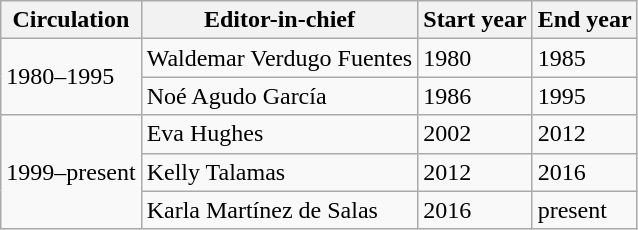<table class="wikitable">
<tr>
<th>Circulation</th>
<th>Editor-in-chief</th>
<th>Start year</th>
<th>End year</th>
</tr>
<tr>
<td rowspan="2">1980–1995</td>
<td>Waldemar Verdugo Fuentes</td>
<td>1980</td>
<td>1985</td>
</tr>
<tr>
<td>Noé Agudo García</td>
<td>1986</td>
<td>1995</td>
</tr>
<tr>
<td rowspan="3">1999–present</td>
<td>Eva Hughes</td>
<td>2002</td>
<td>2012</td>
</tr>
<tr>
<td>Kelly Talamas</td>
<td>2012</td>
<td>2016</td>
</tr>
<tr>
<td>Karla Martínez de Salas</td>
<td>2016</td>
<td>present</td>
</tr>
</table>
